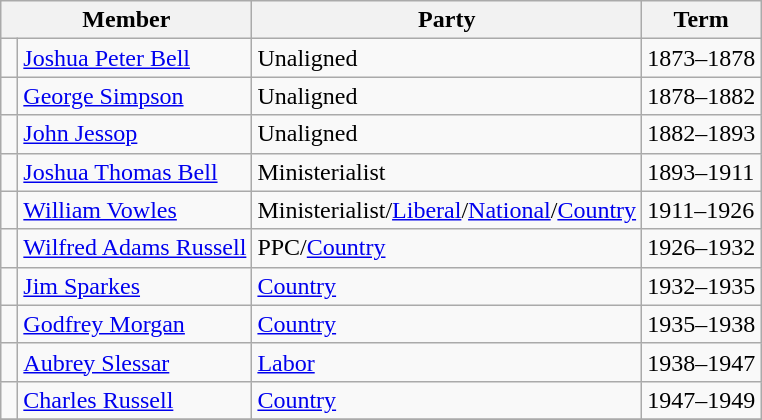<table class="wikitable">
<tr>
<th colspan="2">Member</th>
<th>Party</th>
<th>Term</th>
</tr>
<tr>
<td> </td>
<td><a href='#'>Joshua Peter Bell</a></td>
<td>Unaligned</td>
<td>1873–1878</td>
</tr>
<tr>
<td> </td>
<td><a href='#'>George Simpson</a></td>
<td>Unaligned</td>
<td>1878–1882</td>
</tr>
<tr>
<td> </td>
<td><a href='#'>John Jessop</a></td>
<td>Unaligned</td>
<td>1882–1893</td>
</tr>
<tr>
<td> </td>
<td><a href='#'>Joshua Thomas Bell</a></td>
<td>Ministerialist</td>
<td>1893–1911</td>
</tr>
<tr>
<td> </td>
<td><a href='#'>William Vowles</a></td>
<td>Ministerialist/<a href='#'>Liberal</a>/<a href='#'>National</a>/<a href='#'>Country</a></td>
<td>1911–1926</td>
</tr>
<tr>
<td> </td>
<td><a href='#'>Wilfred Adams Russell</a></td>
<td>PPC/<a href='#'>Country</a></td>
<td>1926–1932</td>
</tr>
<tr>
<td> </td>
<td><a href='#'>Jim Sparkes</a></td>
<td><a href='#'>Country</a></td>
<td>1932–1935</td>
</tr>
<tr>
<td> </td>
<td><a href='#'>Godfrey Morgan</a></td>
<td><a href='#'>Country</a></td>
<td>1935–1938</td>
</tr>
<tr>
<td> </td>
<td><a href='#'>Aubrey Slessar</a></td>
<td><a href='#'>Labor</a></td>
<td>1938–1947</td>
</tr>
<tr>
<td> </td>
<td><a href='#'>Charles Russell</a></td>
<td><a href='#'>Country</a></td>
<td>1947–1949</td>
</tr>
<tr>
</tr>
</table>
